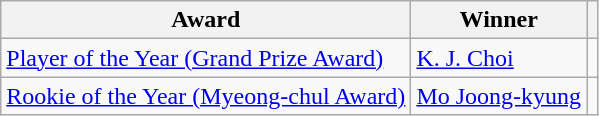<table class="wikitable">
<tr>
<th>Award</th>
<th>Winner</th>
<th></th>
</tr>
<tr>
<td><a href='#'>Player of the Year (Grand Prize Award)</a></td>
<td> <a href='#'>K. J. Choi</a></td>
<td></td>
</tr>
<tr>
<td><a href='#'>Rookie of the Year (Myeong-chul Award)</a></td>
<td> <a href='#'>Mo Joong-kyung</a></td>
<td></td>
</tr>
</table>
